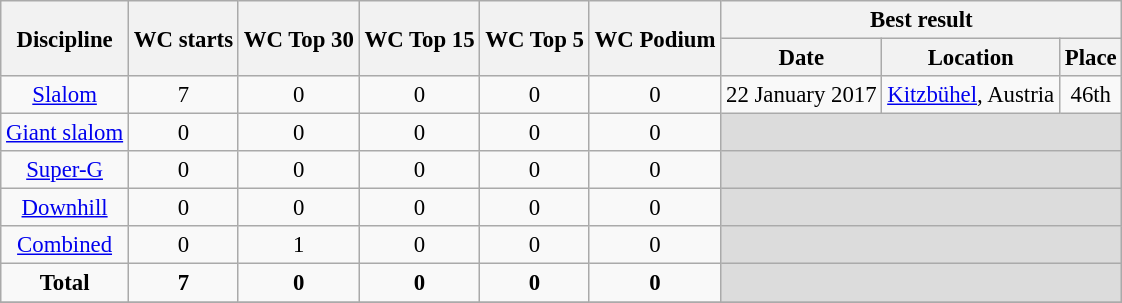<table class="wikitable" style="text-align:center; font-size:95%;">
<tr>
<th rowspan=2>Discipline</th>
<th rowspan=2>WC starts</th>
<th rowspan=2>WC Top 30</th>
<th rowspan=2>WC Top 15</th>
<th rowspan=2>WC Top 5</th>
<th rowspan=2>WC Podium</th>
<th colspan=3>Best result</th>
</tr>
<tr>
<th>Date</th>
<th>Location</th>
<th>Place</th>
</tr>
<tr>
<td align=center><a href='#'>Slalom</a></td>
<td align=center>7</td>
<td align=center>0</td>
<td align=center>0</td>
<td align=center>0</td>
<td align=center>0</td>
<td align=left>22 January 2017</td>
<td align=left> <a href='#'>Kitzbühel</a>, Austria</td>
<td>46th</td>
</tr>
<tr>
<td align=center><a href='#'>Giant slalom</a></td>
<td align=center>0</td>
<td align=center>0</td>
<td align=center>0</td>
<td align=center>0</td>
<td align=center>0</td>
<td colspan=3 bgcolor=#DCDCDC></td>
</tr>
<tr>
<td align=center><a href='#'>Super-G</a></td>
<td align=center>0</td>
<td align=center>0</td>
<td align=center>0</td>
<td align=center>0</td>
<td align=center>0</td>
<td colspan=3 bgcolor=#DCDCDC></td>
</tr>
<tr>
<td align=center><a href='#'>Downhill</a></td>
<td align=center>0</td>
<td align=center>0</td>
<td align=center>0</td>
<td align=center>0</td>
<td align=center>0</td>
<td colspan=3 bgcolor=#DCDCDC></td>
</tr>
<tr>
<td align=center><a href='#'>Combined</a></td>
<td align=center>0</td>
<td align=center>1</td>
<td align=center>0</td>
<td align=center>0</td>
<td align=center>0</td>
<td colspan=3 bgcolor=#DCDCDC></td>
</tr>
<tr>
<td align=center><strong>Total</strong></td>
<td align=center><strong>7</strong></td>
<td align=center><strong>0</strong></td>
<td align=center><strong>0</strong></td>
<td align=center><strong>0</strong></td>
<td align=center><strong>0</strong></td>
<td colspan=3 bgcolor=#DCDCDC></td>
</tr>
<tr>
</tr>
</table>
